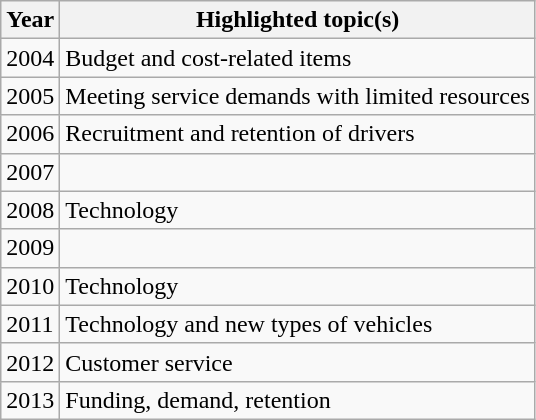<table class="wikitable">
<tr>
<th>Year</th>
<th>Highlighted topic(s)</th>
</tr>
<tr>
<td>2004</td>
<td>Budget and cost-related items</td>
</tr>
<tr>
<td>2005</td>
<td>Meeting service demands with limited resources</td>
</tr>
<tr>
<td>2006</td>
<td>Recruitment and retention of drivers</td>
</tr>
<tr>
<td>2007</td>
<td></td>
</tr>
<tr>
<td>2008</td>
<td>Technology</td>
</tr>
<tr>
<td>2009</td>
<td></td>
</tr>
<tr>
<td>2010</td>
<td>Technology</td>
</tr>
<tr>
<td>2011</td>
<td>Technology and new types of vehicles</td>
</tr>
<tr>
<td>2012</td>
<td>Customer service</td>
</tr>
<tr>
<td>2013</td>
<td>Funding, demand, retention</td>
</tr>
</table>
